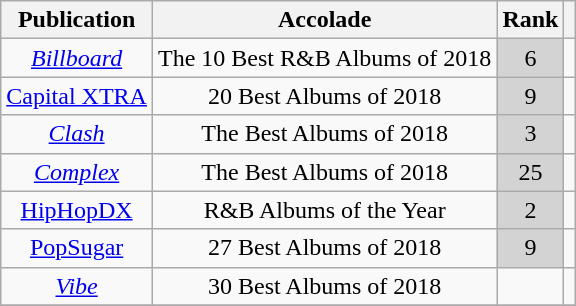<table class="wikitable plainrowheaders" style="text-align:center;">
<tr>
<th>Publication</th>
<th>Accolade</th>
<th>Rank</th>
<th></th>
</tr>
<tr>
<td><em><a href='#'>Billboard</a></em></td>
<td>The 10 Best R&B Albums of 2018</td>
<td style="background:lightgrey">6</td>
<td></td>
</tr>
<tr>
<td><a href='#'>Capital XTRA</a></td>
<td>20 Best Albums of 2018</td>
<td style="background:lightgrey">9</td>
<td></td>
</tr>
<tr>
<td><em><a href='#'>Clash</a></em></td>
<td>The Best Albums of 2018</td>
<td style="background:lightgrey">3</td>
<td></td>
</tr>
<tr>
<td><em><a href='#'>Complex</a></em></td>
<td>The Best Albums of 2018</td>
<td style="background:lightgrey">25</td>
<td></td>
</tr>
<tr>
<td><a href='#'>HipHopDX</a></td>
<td>R&B Albums of the Year</td>
<td style="background:lightgrey">2</td>
<td></td>
</tr>
<tr>
<td><a href='#'>PopSugar</a></td>
<td>27 Best Albums of 2018</td>
<td style="background:lightgrey">9</td>
<td></td>
</tr>
<tr>
<td><em><a href='#'>Vibe</a></em></td>
<td>30 Best Albums of 2018</td>
<td></td>
<td></td>
</tr>
<tr>
</tr>
</table>
